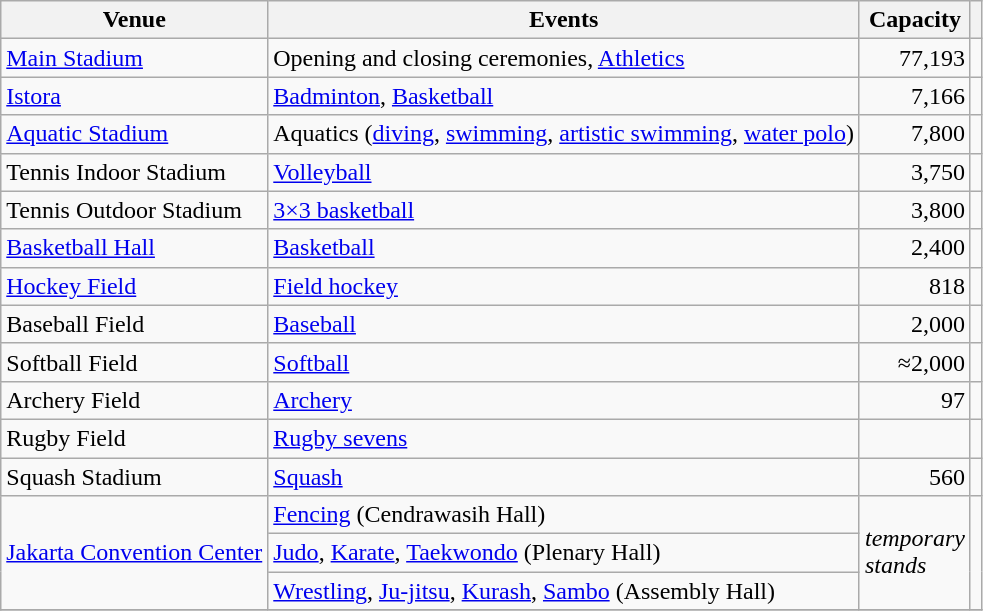<table class="wikitable">
<tr>
<th>Venue</th>
<th>Events</th>
<th>Capacity</th>
<th></th>
</tr>
<tr>
<td><a href='#'>Main Stadium</a></td>
<td>Opening and closing ceremonies, <a href='#'>Athletics</a></td>
<td align="right">77,193</td>
<td></td>
</tr>
<tr>
<td><a href='#'>Istora</a></td>
<td><a href='#'>Badminton</a>, <a href='#'>Basketball</a></td>
<td align="right">7,166</td>
<td></td>
</tr>
<tr>
<td><a href='#'>Aquatic Stadium</a></td>
<td>Aquatics (<a href='#'>diving</a>, <a href='#'>swimming</a>, <a href='#'>artistic swimming</a>, <a href='#'>water polo</a>)</td>
<td align="right">7,800</td>
<td></td>
</tr>
<tr>
<td>Tennis Indoor Stadium</td>
<td><a href='#'>Volleyball</a></td>
<td align="right">3,750</td>
<td></td>
</tr>
<tr>
<td>Tennis Outdoor Stadium</td>
<td><a href='#'>3×3 basketball</a></td>
<td align="right">3,800</td>
<td></td>
</tr>
<tr>
<td><a href='#'>Basketball Hall</a></td>
<td><a href='#'>Basketball</a></td>
<td align="right">2,400</td>
<td></td>
</tr>
<tr>
<td><a href='#'>Hockey Field</a></td>
<td><a href='#'>Field hockey</a></td>
<td align="right">818</td>
<td></td>
</tr>
<tr>
<td>Baseball Field</td>
<td><a href='#'>Baseball</a></td>
<td align="right">2,000</td>
<td></td>
</tr>
<tr>
<td>Softball Field</td>
<td><a href='#'>Softball</a></td>
<td align="right">≈2,000</td>
<td></td>
</tr>
<tr>
<td>Archery Field</td>
<td><a href='#'>Archery</a></td>
<td align="right">97</td>
<td></td>
</tr>
<tr>
<td>Rugby Field</td>
<td><a href='#'>Rugby sevens</a></td>
<td></td>
<td></td>
</tr>
<tr>
<td>Squash Stadium</td>
<td><a href='#'>Squash</a></td>
<td align="right">560</td>
<td></td>
</tr>
<tr>
<td rowspan="3"><a href='#'>Jakarta Convention Center</a></td>
<td><a href='#'>Fencing</a> (Cendrawasih Hall)</td>
<td rowspan="3"><em>temporary<br>stands</em></td>
<td rowspan="3"></td>
</tr>
<tr>
<td><a href='#'>Judo</a>, <a href='#'>Karate</a>, <a href='#'>Taekwondo</a> (Plenary Hall)</td>
</tr>
<tr>
<td><a href='#'>Wrestling</a>, <a href='#'>Ju-jitsu</a>, <a href='#'>Kurash</a>, <a href='#'>Sambo</a> (Assembly Hall)</td>
</tr>
<tr>
</tr>
</table>
